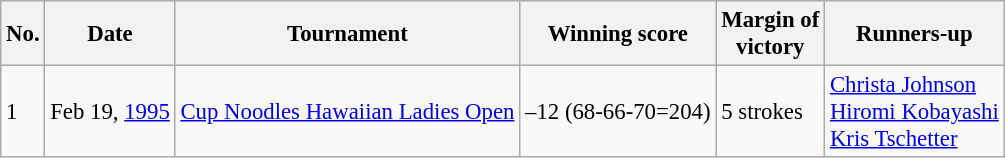<table class="wikitable" style="font-size:95%;">
<tr>
<th>No.</th>
<th>Date</th>
<th>Tournament</th>
<th>Winning score</th>
<th>Margin of <br>victory</th>
<th>Runners-up</th>
</tr>
<tr>
<td>1</td>
<td>Feb 19, <a href='#'>1995</a></td>
<td><a href='#'>Cup Noodles Hawaiian Ladies Open</a></td>
<td>–12 (68-66-70=204)</td>
<td>5 strokes</td>
<td> <a href='#'>Christa Johnson</a><br> <a href='#'>Hiromi Kobayashi</a><br> <a href='#'>Kris Tschetter</a></td>
</tr>
</table>
